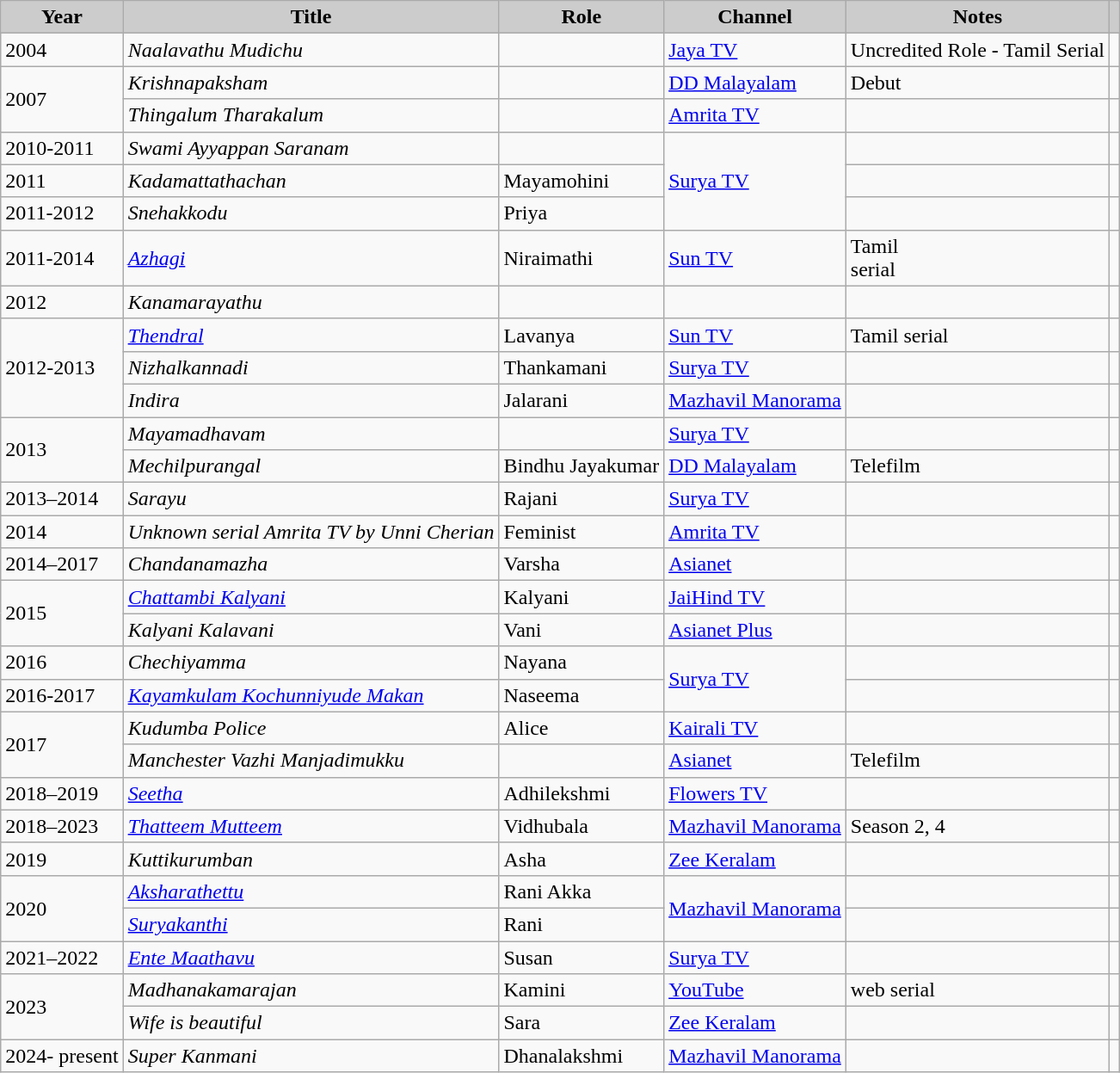<table class="wikitable">
<tr>
<th style="background:#ccc;">Year</th>
<th style="background:#ccc;">Title</th>
<th style="background:#ccc;">Role</th>
<th style="background:#ccc;">Channel</th>
<th style="background:#ccc;">Notes</th>
<th style="background:#ccc;"></th>
</tr>
<tr>
<td>2004</td>
<td><em>Naalavathu Mudichu</em></td>
<td></td>
<td><a href='#'>Jaya TV</a></td>
<td>Uncredited Role - Tamil Serial</td>
<td></td>
</tr>
<tr>
<td rowspan="2">2007</td>
<td><em>Krishnapaksham</em></td>
<td></td>
<td><a href='#'>DD Malayalam</a></td>
<td>Debut</td>
<td></td>
</tr>
<tr>
<td><em>Thingalum Tharakalum</em></td>
<td></td>
<td><a href='#'>Amrita TV</a></td>
<td></td>
<td></td>
</tr>
<tr>
<td>2010-2011</td>
<td><em>Swami Ayyappan Saranam</em></td>
<td></td>
<td rowspan="3"><a href='#'>Surya TV</a></td>
<td></td>
<td></td>
</tr>
<tr>
<td>2011</td>
<td><em>Kadamattathachan</em></td>
<td>Mayamohini</td>
<td></td>
<td></td>
</tr>
<tr>
<td>2011-2012</td>
<td><em>Snehakkodu</em></td>
<td>Priya</td>
<td></td>
<td></td>
</tr>
<tr>
<td>2011-2014</td>
<td><em><a href='#'>Azhagi</a></em></td>
<td>Niraimathi</td>
<td><a href='#'>Sun TV</a></td>
<td>Tamil<br>serial</td>
<td></td>
</tr>
<tr>
<td>2012</td>
<td><em>Kanamarayathu</em></td>
<td></td>
<td></td>
<td></td>
<td></td>
</tr>
<tr>
<td rowspan="3">2012-2013</td>
<td><em><a href='#'>Thendral</a></em></td>
<td>Lavanya</td>
<td><a href='#'>Sun TV</a></td>
<td>Tamil serial</td>
<td></td>
</tr>
<tr>
<td><em>Nizhalkannadi</em></td>
<td>Thankamani</td>
<td><a href='#'>Surya TV</a></td>
<td></td>
<td></td>
</tr>
<tr>
<td><em>Indira</em></td>
<td>Jalarani</td>
<td><a href='#'>Mazhavil Manorama</a></td>
<td></td>
<td></td>
</tr>
<tr>
<td rowspan="2">2013</td>
<td><em>Mayamadhavam</em></td>
<td></td>
<td><a href='#'>Surya TV</a></td>
<td></td>
<td></td>
</tr>
<tr>
<td><em>Mechilpurangal</em></td>
<td>Bindhu Jayakumar</td>
<td><a href='#'>DD Malayalam</a></td>
<td>Telefilm</td>
<td></td>
</tr>
<tr>
<td>2013–2014</td>
<td><em>Sarayu</em></td>
<td>Rajani</td>
<td><a href='#'>Surya TV</a></td>
<td></td>
<td></td>
</tr>
<tr>
<td>2014</td>
<td><em>Unknown serial Amrita TV by Unni Cherian</em></td>
<td>Feminist</td>
<td><a href='#'>Amrita TV</a></td>
<td></td>
<td></td>
</tr>
<tr>
<td>2014–2017</td>
<td><em>Chandanamazha</em></td>
<td>Varsha</td>
<td><a href='#'>Asianet</a></td>
<td></td>
<td></td>
</tr>
<tr>
<td rowspan="2">2015</td>
<td><em><a href='#'>Chattambi Kalyani</a></em></td>
<td>Kalyani</td>
<td><a href='#'>JaiHind TV</a></td>
<td></td>
<td></td>
</tr>
<tr>
<td><em>Kalyani Kalavani</em></td>
<td>Vani</td>
<td><a href='#'>Asianet Plus</a></td>
<td></td>
<td></td>
</tr>
<tr>
<td>2016</td>
<td><em>Chechiyamma</em></td>
<td>Nayana</td>
<td rowspan="2"><a href='#'>Surya TV</a></td>
<td></td>
<td></td>
</tr>
<tr>
<td>2016-2017</td>
<td><em><a href='#'>Kayamkulam Kochunniyude Makan</a></em></td>
<td>Naseema</td>
<td></td>
<td></td>
</tr>
<tr>
<td rowspan="2">2017</td>
<td><em>Kudumba Police</em></td>
<td>Alice</td>
<td><a href='#'>Kairali TV</a></td>
<td></td>
<td></td>
</tr>
<tr>
<td><em>Manchester Vazhi Manjadimukku</em></td>
<td></td>
<td><a href='#'>Asianet</a></td>
<td>Telefilm</td>
<td></td>
</tr>
<tr>
<td>2018–2019</td>
<td><em><a href='#'>Seetha</a></em></td>
<td>Adhilekshmi</td>
<td><a href='#'>Flowers TV</a></td>
<td></td>
<td></td>
</tr>
<tr>
<td>2018–2023</td>
<td><em><a href='#'>Thatteem Mutteem</a></em></td>
<td>Vidhubala</td>
<td><a href='#'>Mazhavil Manorama</a></td>
<td>Season 2, 4</td>
<td></td>
</tr>
<tr>
<td>2019</td>
<td><em>Kuttikurumban</em></td>
<td>Asha</td>
<td><a href='#'>Zee Keralam</a></td>
<td></td>
<td></td>
</tr>
<tr>
<td rowspan="2">2020</td>
<td><em><a href='#'>Aksharathettu</a></em></td>
<td>Rani Akka</td>
<td rowspan="2"><a href='#'>Mazhavil Manorama</a></td>
<td></td>
<td></td>
</tr>
<tr>
<td><em><a href='#'>Suryakanthi</a></em></td>
<td>Rani</td>
<td></td>
<td></td>
</tr>
<tr>
<td>2021–2022</td>
<td><em><a href='#'>Ente Maathavu</a></em></td>
<td>Susan</td>
<td><a href='#'>Surya TV</a></td>
<td></td>
<td></td>
</tr>
<tr>
<td rowspan="2">2023</td>
<td><em> Madhanakamarajan</em></td>
<td>Kamini</td>
<td><a href='#'>YouTube</a></td>
<td>web serial</td>
<td></td>
</tr>
<tr>
<td><em>Wife is beautiful </em></td>
<td>Sara</td>
<td><a href='#'>Zee Keralam</a></td>
<td></td>
<td></td>
</tr>
<tr>
<td>2024- present</td>
<td><em>Super Kanmani</em></td>
<td>Dhanalakshmi</td>
<td><a href='#'>Mazhavil Manorama</a></td>
<td></td>
<td></td>
</tr>
</table>
